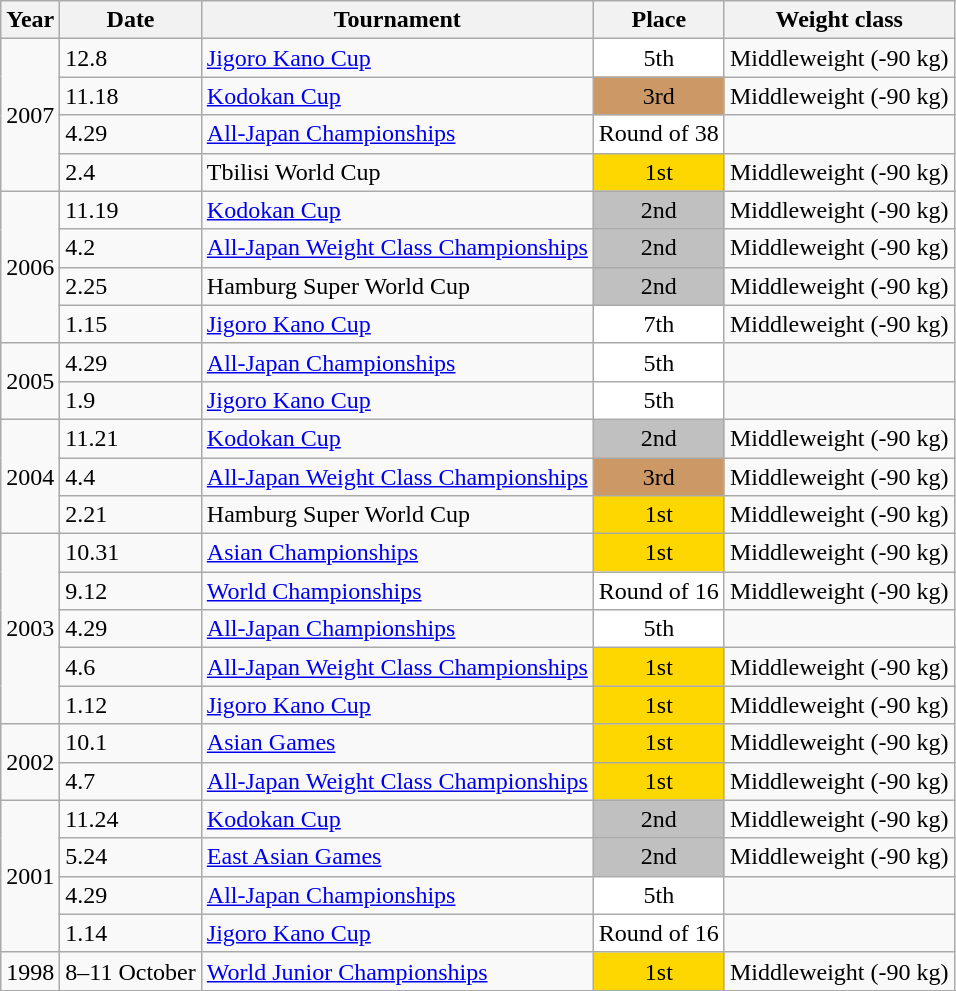<table class=wikitable>
<tr>
<th>Year</th>
<th>Date</th>
<th>Tournament</th>
<th>Place</th>
<th>Weight class</th>
</tr>
<tr>
<td rowspan=4>2007</td>
<td>12.8</td>
<td><a href='#'>Jigoro Kano Cup</a></td>
<td bgcolor="white" align="center">5th</td>
<td>Middleweight (-90 kg)</td>
</tr>
<tr>
<td>11.18</td>
<td><a href='#'>Kodokan Cup</a></td>
<td bgcolor="cc9966" align="center">  3rd</td>
<td>Middleweight (-90 kg)</td>
</tr>
<tr>
<td>4.29</td>
<td><a href='#'>All-Japan Championships</a></td>
<td bgcolor="white" align="center">Round of 38</td>
<td></td>
</tr>
<tr>
<td>2.4</td>
<td>Tbilisi World Cup</td>
<td bgcolor="gold" align="center">  1st</td>
<td>Middleweight (-90 kg)</td>
</tr>
<tr>
<td rowspan=4>2006</td>
<td>11.19</td>
<td><a href='#'>Kodokan Cup</a></td>
<td bgcolor="silver" align="center">  2nd</td>
<td>Middleweight (-90 kg)</td>
</tr>
<tr>
<td>4.2</td>
<td><a href='#'>All-Japan Weight Class Championships</a></td>
<td bgcolor="silver" align="center">  2nd</td>
<td>Middleweight (-90 kg)</td>
</tr>
<tr>
<td>2.25</td>
<td>Hamburg Super World Cup</td>
<td bgcolor="silver" align="center">  2nd</td>
<td>Middleweight (-90 kg)</td>
</tr>
<tr>
<td>1.15</td>
<td><a href='#'>Jigoro Kano Cup</a></td>
<td bgcolor="white" align="center">7th</td>
<td>Middleweight (-90 kg)</td>
</tr>
<tr>
<td rowspan=2>2005</td>
<td>4.29</td>
<td><a href='#'>All-Japan Championships</a></td>
<td bgcolor="white" align="center">5th</td>
<td></td>
</tr>
<tr>
<td>1.9</td>
<td><a href='#'>Jigoro Kano Cup</a></td>
<td bgcolor="white" align="center">5th</td>
<td></td>
</tr>
<tr>
<td rowspan=3>2004</td>
<td>11.21</td>
<td><a href='#'>Kodokan Cup</a></td>
<td bgcolor="silver" align="center">  2nd</td>
<td>Middleweight (-90 kg)</td>
</tr>
<tr>
<td>4.4</td>
<td><a href='#'>All-Japan Weight Class Championships</a></td>
<td bgcolor="cc9966" align="center">  3rd</td>
<td>Middleweight (-90 kg)</td>
</tr>
<tr>
<td>2.21</td>
<td>Hamburg Super World Cup</td>
<td bgcolor="gold" align="center">  1st</td>
<td>Middleweight (-90 kg)</td>
</tr>
<tr>
<td rowspan=5>2003</td>
<td>10.31</td>
<td><a href='#'>Asian Championships</a></td>
<td bgcolor="gold" align="center">  1st</td>
<td>Middleweight (-90 kg)</td>
</tr>
<tr>
<td>9.12</td>
<td><a href='#'>World Championships</a></td>
<td bgcolor="white" align="center">Round of 16</td>
<td>Middleweight (-90 kg)</td>
</tr>
<tr>
<td>4.29</td>
<td><a href='#'>All-Japan Championships</a></td>
<td bgcolor="white" align="center">5th</td>
<td></td>
</tr>
<tr>
<td>4.6</td>
<td><a href='#'>All-Japan Weight Class Championships</a></td>
<td bgcolor="gold" align="center">  1st</td>
<td>Middleweight (-90 kg)</td>
</tr>
<tr>
<td>1.12</td>
<td><a href='#'>Jigoro Kano Cup</a></td>
<td bgcolor="gold" align="center">  1st</td>
<td>Middleweight (-90 kg)</td>
</tr>
<tr>
<td rowspan=2>2002</td>
<td>10.1</td>
<td><a href='#'>Asian Games</a></td>
<td bgcolor="gold" align="center">  1st</td>
<td>Middleweight (-90 kg)</td>
</tr>
<tr>
<td>4.7</td>
<td><a href='#'>All-Japan Weight Class Championships</a></td>
<td bgcolor="gold" align="center">  1st</td>
<td>Middleweight (-90 kg)</td>
</tr>
<tr>
<td rowspan=4>2001</td>
<td>11.24</td>
<td><a href='#'>Kodokan Cup</a></td>
<td bgcolor="silver" align="center">  2nd</td>
<td>Middleweight (-90 kg)</td>
</tr>
<tr>
<td>5.24</td>
<td><a href='#'>East Asian Games</a></td>
<td bgcolor="silver" align="center">  2nd</td>
<td>Middleweight (-90 kg)</td>
</tr>
<tr>
<td>4.29</td>
<td><a href='#'>All-Japan Championships</a></td>
<td bgcolor="white" align="center">5th</td>
<td></td>
</tr>
<tr>
<td>1.14</td>
<td><a href='#'>Jigoro Kano Cup</a></td>
<td bgcolor="white" align="center">Round of 16</td>
<td></td>
</tr>
<tr>
<td>1998</td>
<td>8–11 October</td>
<td><a href='#'>World Junior Championships</a></td>
<td bgcolor="gold" align="center">  1st</td>
<td>Middleweight (-90 kg)</td>
</tr>
<tr>
</tr>
</table>
